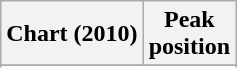<table class="wikitable">
<tr>
<th>Chart (2010)</th>
<th>Peak<br>position</th>
</tr>
<tr>
</tr>
<tr>
</tr>
<tr>
</tr>
<tr>
</tr>
<tr>
</tr>
</table>
